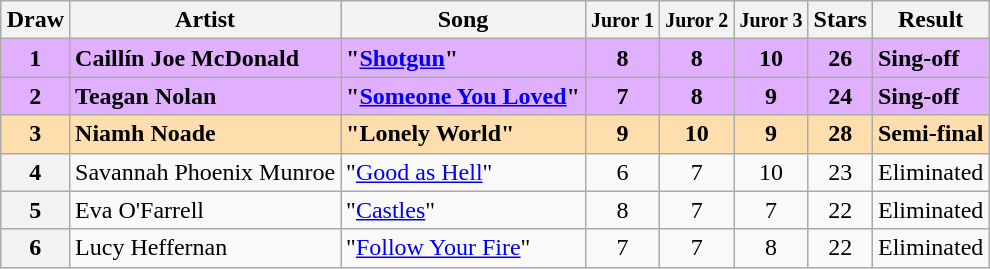<table class="sortable wikitable plainrowheaders" style="margin: 1em auto 1em auto;">
<tr>
<th scope="col">Draw</th>
<th scope="col">Artist</th>
<th scope="col">Song </th>
<th><small><abbr>Juror 1</abbr></small></th>
<th><small><abbr>Juror 2</abbr></small></th>
<th><small><abbr>Juror 3</abbr></small></th>
<th scope="col">Stars</th>
<th scope="col">Result</th>
</tr>
<tr style="font-weight: bold; background: #E0B0FF;">
<th scope="row" style="text-align:center; font-weight:bold; background:#E0B0FF">1</th>
<td>Caillín Joe McDonald</td>
<td>"<a href='#'>Shotgun</a>" </td>
<td align="center">8</td>
<td align="center">8</td>
<td align="center">10</td>
<td align="center">26</td>
<td>Sing-off</td>
</tr>
<tr style="font-weight: bold; background: #E0B0FF;">
<th scope="row" style="text-align:center; font-weight:bold; background:#E0B0FF">2</th>
<td>Teagan Nolan</td>
<td>"<a href='#'>Someone You Loved</a>" </td>
<td align="center">7</td>
<td align="center">8</td>
<td align="center">9</td>
<td align="center">24</td>
<td>Sing-off</td>
</tr>
<tr style="font-weight: bold; background:navajowhite;">
<th scope="row" style="text-align:center; font-weight:bold; background:navajowhite">3</th>
<td>Niamh Noade</td>
<td>"Lonely World" </td>
<td align="center">9</td>
<td align="center">10</td>
<td align="center">9</td>
<td align="center">28</td>
<td>Semi-final</td>
</tr>
<tr>
<th scope="row" style="text-align:center;">4</th>
<td>Savannah Phoenix Munroe</td>
<td>"<a href='#'>Good as Hell</a>" </td>
<td align="center">6</td>
<td align="center">7</td>
<td align="center">10</td>
<td align="center">23</td>
<td>Eliminated</td>
</tr>
<tr>
<th scope="row" style="text-align:center;">5</th>
<td>Eva O'Farrell</td>
<td>"<a href='#'>Castles</a>" </td>
<td align="center">8</td>
<td align="center">7</td>
<td align="center">7</td>
<td align="center">22</td>
<td>Eliminated</td>
</tr>
<tr>
<th scope="row" style="text-align:center;">6</th>
<td>Lucy Heffernan</td>
<td>"<a href='#'>Follow Your Fire</a>" </td>
<td align="center">7</td>
<td align="center">7</td>
<td align="center">8</td>
<td align="center">22</td>
<td>Eliminated</td>
</tr>
</table>
